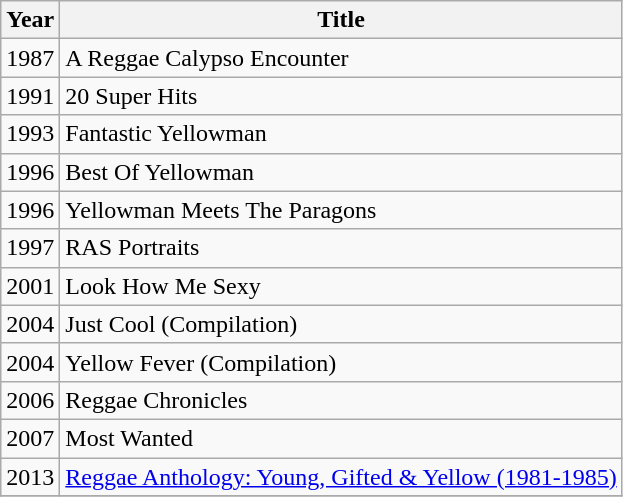<table class="wikitable">
<tr>
<th>Year</th>
<th>Title</th>
</tr>
<tr>
<td>1987</td>
<td>A Reggae Calypso Encounter</td>
</tr>
<tr>
<td>1991</td>
<td>20 Super Hits</td>
</tr>
<tr>
<td>1993</td>
<td>Fantastic Yellowman</td>
</tr>
<tr>
<td>1996</td>
<td>Best Of Yellowman</td>
</tr>
<tr>
<td>1996</td>
<td>Yellowman Meets The Paragons</td>
</tr>
<tr>
<td>1997</td>
<td>RAS Portraits</td>
</tr>
<tr>
<td>2001</td>
<td>Look How Me Sexy</td>
</tr>
<tr>
<td>2004</td>
<td>Just Cool (Compilation)</td>
</tr>
<tr>
<td>2004</td>
<td>Yellow Fever (Compilation)</td>
</tr>
<tr>
<td>2006</td>
<td>Reggae Chronicles</td>
</tr>
<tr>
<td>2007</td>
<td>Most Wanted</td>
</tr>
<tr>
<td>2013</td>
<td><a href='#'>Reggae Anthology: Young, Gifted & Yellow (1981-1985)</a></td>
</tr>
<tr>
</tr>
</table>
